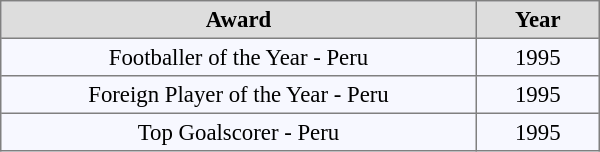<table align="center" bgcolor="#f7f8ff" cellpadding="3" cellspacing="0" border="1" style="font-size: 95%; border: gray solid 1px; border-collapse: collapse;">
<tr align=center bgcolor=#DDDDDD style="color:black;">
<th width="310">Award</th>
<th width="75">Year</th>
</tr>
<tr align="center">
<td>Footballer of the Year - Peru</td>
<td>1995</td>
</tr>
<tr align="center">
<td>Foreign Player of the Year - Peru</td>
<td>1995</td>
</tr>
<tr align="center">
<td>Top Goalscorer - Peru</td>
<td>1995</td>
</tr>
</table>
